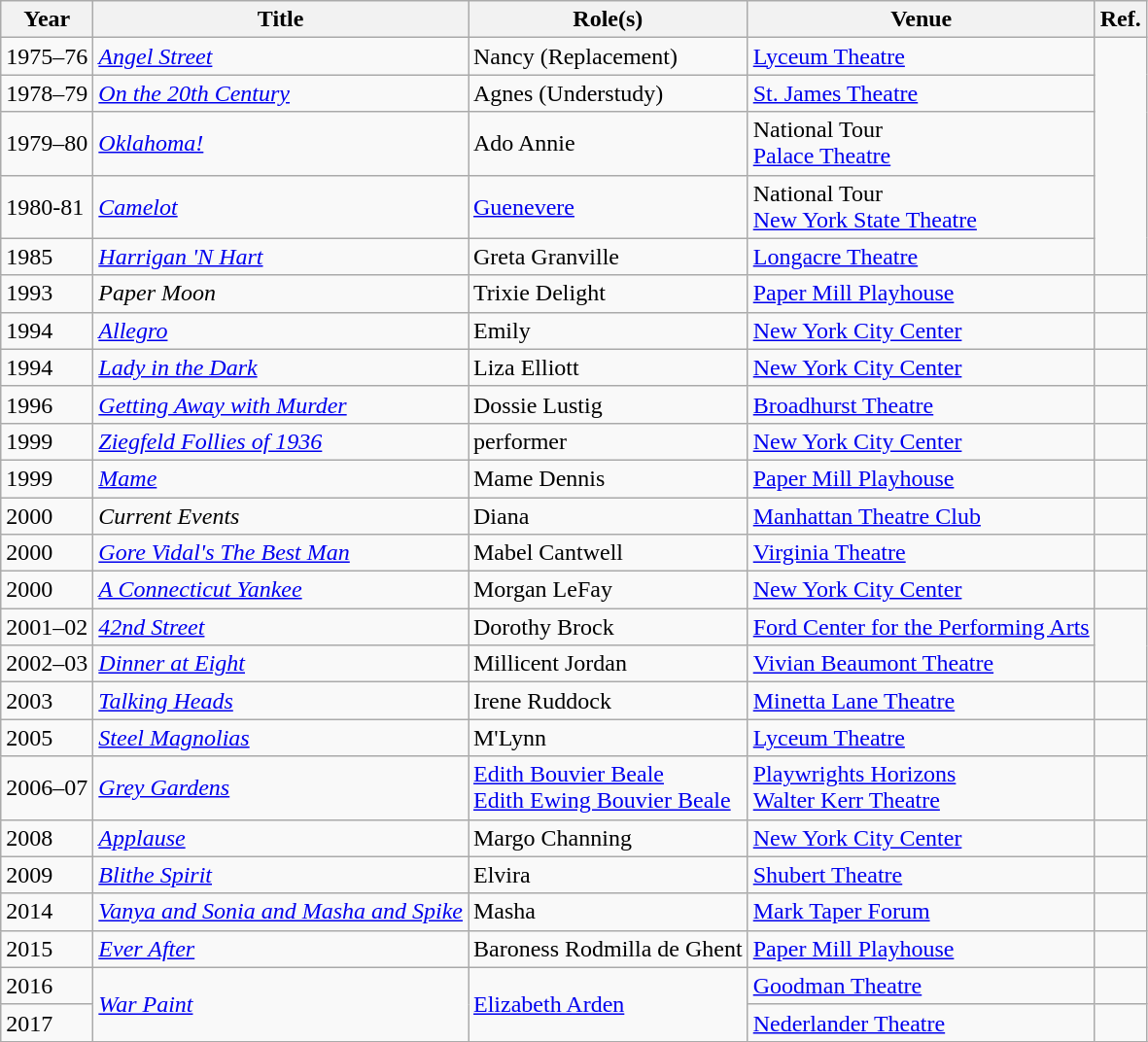<table class="wikitable sortable">
<tr>
<th>Year</th>
<th>Title</th>
<th>Role(s)</th>
<th>Venue</th>
<th class=unsortable>Ref.</th>
</tr>
<tr>
<td>1975–76</td>
<td><em><a href='#'>Angel Street</a></em></td>
<td>Nancy (Replacement)</td>
<td><a href='#'>Lyceum Theatre</a></td>
<td rowspan=5></td>
</tr>
<tr>
<td>1978–79</td>
<td><em><a href='#'>On the 20th Century</a></em></td>
<td>Agnes (Understudy)</td>
<td><a href='#'>St. James Theatre</a></td>
</tr>
<tr>
<td>1979–80</td>
<td><em><a href='#'>Oklahoma!</a></em></td>
<td>Ado Annie</td>
<td>National Tour<br><a href='#'>Palace Theatre</a></td>
</tr>
<tr>
<td>1980-81</td>
<td><em><a href='#'>Camelot</a></em></td>
<td><a href='#'>Guenevere</a></td>
<td>National Tour<br><a href='#'>New York State Theatre</a></td>
</tr>
<tr>
<td>1985</td>
<td><em><a href='#'>Harrigan 'N Hart</a></em></td>
<td>Greta Granville</td>
<td><a href='#'>Longacre Theatre</a></td>
</tr>
<tr>
<td>1993</td>
<td><em>Paper Moon</em></td>
<td>Trixie Delight</td>
<td><a href='#'>Paper Mill Playhouse</a></td>
<td></td>
</tr>
<tr>
<td>1994</td>
<td><em><a href='#'>Allegro</a></em></td>
<td>Emily</td>
<td><a href='#'>New York City Center</a></td>
<td></td>
</tr>
<tr>
<td>1994</td>
<td><em><a href='#'>Lady in the Dark</a></em></td>
<td>Liza Elliott</td>
<td><a href='#'>New York City Center</a></td>
<td></td>
</tr>
<tr>
<td>1996</td>
<td><em><a href='#'>Getting Away with Murder</a></em></td>
<td>Dossie Lustig</td>
<td><a href='#'>Broadhurst Theatre</a></td>
<td></td>
</tr>
<tr>
<td>1999</td>
<td><em><a href='#'>Ziegfeld Follies of 1936</a></em></td>
<td>performer</td>
<td><a href='#'>New York City Center</a></td>
<td></td>
</tr>
<tr>
<td>1999</td>
<td><em><a href='#'>Mame</a></em></td>
<td>Mame Dennis</td>
<td><a href='#'>Paper Mill Playhouse</a></td>
<td></td>
</tr>
<tr>
<td>2000</td>
<td><em>Current Events</em></td>
<td>Diana</td>
<td><a href='#'>Manhattan Theatre Club</a></td>
<td></td>
</tr>
<tr>
<td>2000</td>
<td><em><a href='#'>Gore Vidal's The Best Man</a></em></td>
<td>Mabel Cantwell</td>
<td><a href='#'>Virginia Theatre</a></td>
<td></td>
</tr>
<tr>
<td>2000</td>
<td><em><a href='#'>A Connecticut Yankee</a></em></td>
<td>Morgan LeFay</td>
<td><a href='#'>New York City Center</a></td>
<td></td>
</tr>
<tr>
<td>2001–02</td>
<td><em><a href='#'>42nd Street</a></em></td>
<td>Dorothy Brock</td>
<td><a href='#'>Ford Center for the Performing Arts</a></td>
<td rowspan=2></td>
</tr>
<tr>
<td>2002–03</td>
<td><em><a href='#'>Dinner at Eight</a></em></td>
<td>Millicent Jordan</td>
<td><a href='#'>Vivian Beaumont Theatre</a></td>
</tr>
<tr>
<td>2003</td>
<td><em><a href='#'>Talking Heads</a></em></td>
<td>Irene Ruddock</td>
<td><a href='#'>Minetta Lane Theatre</a></td>
<td></td>
</tr>
<tr>
<td>2005</td>
<td><em><a href='#'>Steel Magnolias</a></em></td>
<td>M'Lynn</td>
<td><a href='#'>Lyceum Theatre</a></td>
<td></td>
</tr>
<tr>
<td>2006–07</td>
<td><em><a href='#'>Grey Gardens</a></em></td>
<td><a href='#'>Edith Bouvier Beale</a> <br> <a href='#'>Edith Ewing Bouvier Beale</a></td>
<td><a href='#'>Playwrights Horizons</a> <br> <a href='#'>Walter Kerr Theatre</a></td>
<td></td>
</tr>
<tr>
<td>2008</td>
<td><em><a href='#'>Applause</a></em></td>
<td>Margo Channing</td>
<td><a href='#'>New York City Center</a></td>
<td></td>
</tr>
<tr>
<td>2009</td>
<td><em><a href='#'>Blithe Spirit</a></em></td>
<td>Elvira</td>
<td><a href='#'>Shubert Theatre</a></td>
<td></td>
</tr>
<tr>
<td>2014</td>
<td><em><a href='#'>Vanya and Sonia and Masha and Spike</a></em></td>
<td>Masha</td>
<td><a href='#'>Mark Taper Forum</a></td>
<td></td>
</tr>
<tr>
<td>2015</td>
<td><em><a href='#'>Ever After</a></em></td>
<td>Baroness Rodmilla de Ghent</td>
<td><a href='#'>Paper Mill Playhouse</a></td>
<td></td>
</tr>
<tr>
<td>2016</td>
<td rowspan=2><em><a href='#'>War Paint</a></em></td>
<td rowspan=2><a href='#'>Elizabeth Arden</a></td>
<td><a href='#'>Goodman Theatre</a></td>
<td></td>
</tr>
<tr>
<td>2017</td>
<td><a href='#'>Nederlander Theatre</a></td>
<td></td>
</tr>
<tr>
</tr>
</table>
